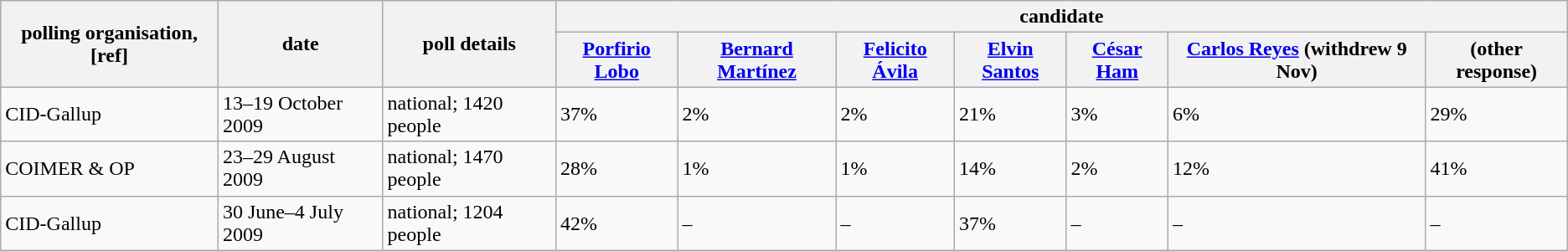<table class="wikitable" border="1" style-"margin-right:auto; text-align:right">
<tr>
<th rowspan="2">polling organisation, [ref]</th>
<th rowspan="2">date</th>
<th rowspan="2">poll details</th>
<th colspan="7">candidate</th>
</tr>
<tr>
<th><a href='#'>Porfirio Lobo</a></th>
<th><a href='#'>Bernard Martínez</a></th>
<th><a href='#'>Felicito Ávila</a></th>
<th><a href='#'>Elvin Santos</a></th>
<th><a href='#'>César Ham</a></th>
<th><a href='#'>Carlos Reyes</a> (withdrew 9 Nov)</th>
<th>(other response)</th>
</tr>
<tr>
<td style="text-align:left">CID-Gallup</td>
<td style="text-align:left">13–19 October 2009</td>
<td>national; 1420 people</td>
<td>37%</td>
<td>2%</td>
<td>2%</td>
<td>21%</td>
<td>3%</td>
<td>6%</td>
<td>29% </td>
</tr>
<tr>
<td style="text-align:left">COIMER & OP</td>
<td style="text-align:left">23–29 August 2009</td>
<td>national; 1470 people</td>
<td>28%</td>
<td>1%</td>
<td>1%</td>
<td>14%</td>
<td>2%</td>
<td>12%</td>
<td>41%</td>
</tr>
<tr>
<td style="text-align:left">CID-Gallup</td>
<td style="text-align:left">30 June–4 July 2009</td>
<td>national; 1204 people</td>
<td>42%</td>
<td>–</td>
<td>–</td>
<td>37%</td>
<td>–</td>
<td>–</td>
<td>–</td>
</tr>
</table>
